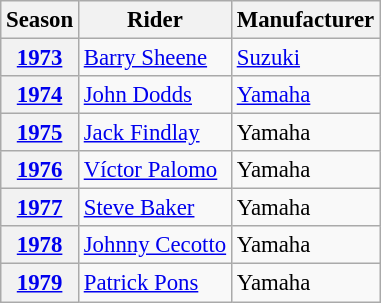<table class="wikitable" style="font-size: 95%;">
<tr>
<th>Season</th>
<th>Rider</th>
<th>Manufacturer</th>
</tr>
<tr>
<th><a href='#'>1973</a></th>
<td> <a href='#'>Barry Sheene</a></td>
<td><a href='#'>Suzuki</a></td>
</tr>
<tr>
<th><a href='#'>1974</a></th>
<td> <a href='#'>John Dodds</a></td>
<td><a href='#'>Yamaha</a></td>
</tr>
<tr>
<th><a href='#'>1975</a></th>
<td> <a href='#'>Jack Findlay</a></td>
<td>Yamaha</td>
</tr>
<tr>
<th><a href='#'>1976</a></th>
<td> <a href='#'>Víctor Palomo</a></td>
<td>Yamaha</td>
</tr>
<tr>
<th><a href='#'>1977</a></th>
<td> <a href='#'>Steve Baker</a></td>
<td>Yamaha</td>
</tr>
<tr>
<th><a href='#'>1978</a></th>
<td> <a href='#'>Johnny Cecotto</a></td>
<td>Yamaha</td>
</tr>
<tr>
<th><a href='#'>1979</a></th>
<td> <a href='#'>Patrick Pons</a></td>
<td>Yamaha</td>
</tr>
</table>
